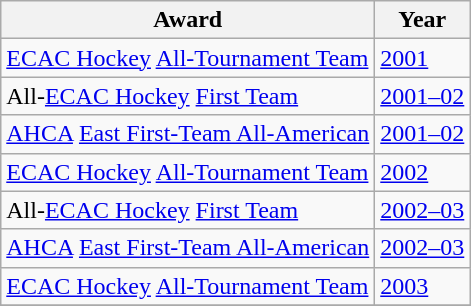<table class="wikitable">
<tr>
<th>Award</th>
<th>Year</th>
</tr>
<tr>
<td><a href='#'>ECAC Hockey</a> <a href='#'>All-Tournament Team</a></td>
<td><a href='#'>2001</a></td>
</tr>
<tr>
<td>All-<a href='#'>ECAC Hockey</a> <a href='#'>First Team</a></td>
<td><a href='#'>2001–02</a></td>
</tr>
<tr>
<td><a href='#'>AHCA</a> <a href='#'>East First-Team All-American</a></td>
<td><a href='#'>2001–02</a></td>
</tr>
<tr>
<td><a href='#'>ECAC Hockey</a> <a href='#'>All-Tournament Team</a></td>
<td><a href='#'>2002</a></td>
</tr>
<tr>
<td>All-<a href='#'>ECAC Hockey</a> <a href='#'>First Team</a></td>
<td><a href='#'>2002–03</a></td>
</tr>
<tr>
<td><a href='#'>AHCA</a> <a href='#'>East First-Team All-American</a></td>
<td><a href='#'>2002–03</a></td>
</tr>
<tr>
<td><a href='#'>ECAC Hockey</a> <a href='#'>All-Tournament Team</a></td>
<td><a href='#'>2003</a></td>
</tr>
<tr>
</tr>
</table>
